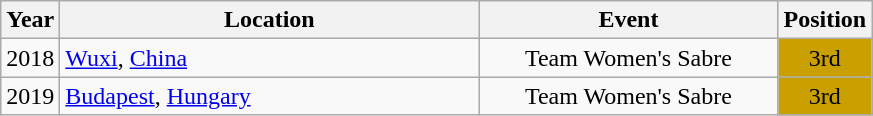<table class="wikitable" style="text-align:center;">
<tr>
<th>Year</th>
<th style="width:17em">Location</th>
<th style="width:12em">Event</th>
<th>Position</th>
</tr>
<tr>
<td>2018</td>
<td rowspan="1" align="left"> <a href='#'>Wuxi</a>, <a href='#'>China</a></td>
<td>Team Women's Sabre</td>
<td bgcolor="caramel">3rd</td>
</tr>
<tr>
<td>2019</td>
<td rowspan="1" align="left"> <a href='#'>Budapest</a>, <a href='#'>Hungary</a></td>
<td>Team Women's Sabre</td>
<td bgcolor="caramel">3rd</td>
</tr>
</table>
